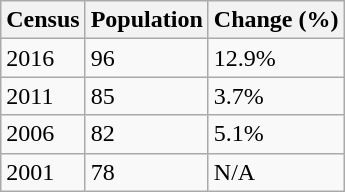<table class="wikitable">
<tr>
<th>Census</th>
<th>Population</th>
<th>Change (%)</th>
</tr>
<tr>
<td>2016</td>
<td>96</td>
<td>12.9%</td>
</tr>
<tr>
<td>2011</td>
<td>85</td>
<td>3.7%</td>
</tr>
<tr>
<td>2006</td>
<td>82</td>
<td>5.1%</td>
</tr>
<tr>
<td>2001</td>
<td>78</td>
<td>N/A</td>
</tr>
</table>
